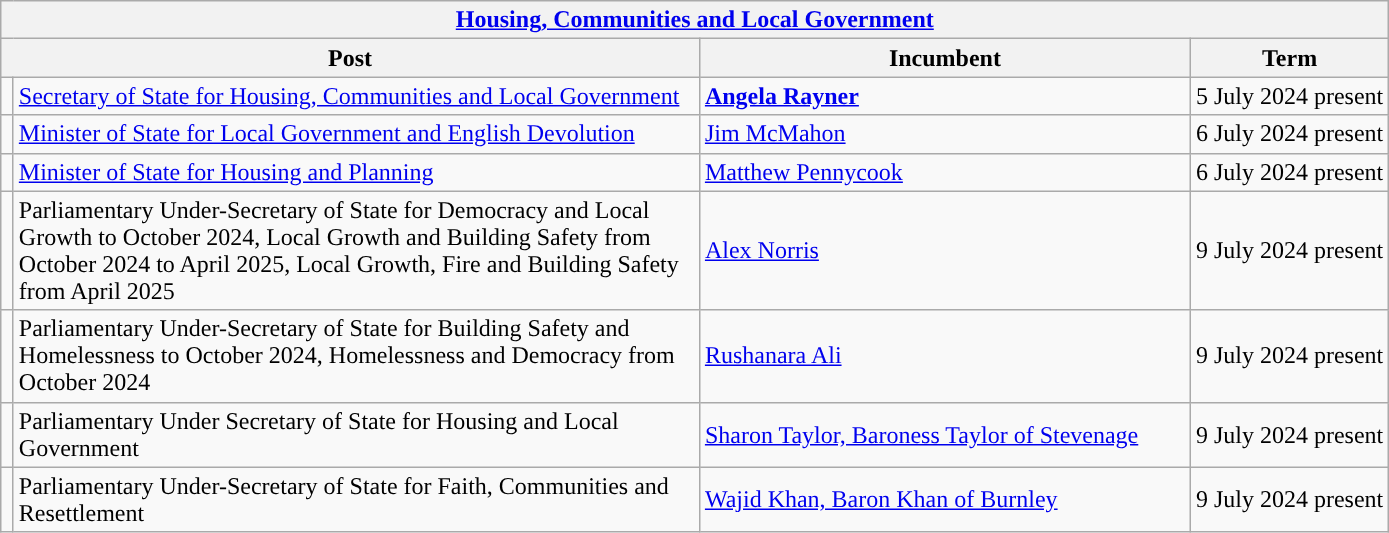<table class="wikitable">
<tr>
<th colspan="4"><a href='#'>Housing, Communities and Local Government</a></th>
</tr>
<tr>
<th colspan="2">Post</th>
<th>Incumbent</th>
<th>Term</th>
</tr>
<tr>
<td style="width: 1px; background: "></td>
<td style="width: 450px;"><a href='#'>Secretary of State for Housing, Communities and Local Government</a><br></td>
<td style="width: 320px;"><strong><a href='#'>Angela Rayner</a></strong></td>
<td>5 July 2024 present</td>
</tr>
<tr>
<td rowspan="1" style="width: 1px; background: "></td>
<td rowspan="1"><a href='#'>Minister of State for Local Government and English Devolution</a></td>
<td><a href='#'>Jim McMahon</a></td>
<td>6 July 2024 present</td>
</tr>
<tr>
<td rowspan="1" style="width: 1px; background: "></td>
<td><a href='#'>Minister of State for Housing and Planning</a></td>
<td><a href='#'>Matthew Pennycook</a></td>
<td>6 July 2024 present</td>
</tr>
<tr>
<td rowspan="1" style="width: 1px; background: "></td>
<td rowspan="1">Parliamentary Under-Secretary of State for Democracy and Local Growth to October 2024,  Local Growth and Building Safety from October 2024 to April 2025, Local Growth, Fire and Building Safety from April 2025</td>
<td><a href='#'>Alex Norris</a></td>
<td>9 July 2024 present</td>
</tr>
<tr>
<td rowspan="1" style="width: 1px; background: "></td>
<td>Parliamentary Under-Secretary of State for Building Safety and Homelessness to October 2024,  Homelessness and Democracy from October 2024</td>
<td><a href='#'>Rushanara Ali</a></td>
<td>9 July 2024 present</td>
</tr>
<tr>
<td rowspan="1" style="width: 1px; background: "></td>
<td>Parliamentary Under Secretary of State for Housing and Local Government</td>
<td><a href='#'>Sharon Taylor, Baroness Taylor of Stevenage</a> </td>
<td>9 July 2024 present</td>
</tr>
<tr>
<td rowspan="1" style="width: 1px; background: "></td>
<td rowspan="1">Parliamentary Under-Secretary of State for Faith, Communities and Resettlement</td>
<td><a href='#'>Wajid Khan, Baron Khan of Burnley</a></td>
<td>9 July 2024 present</td>
</tr>
</table>
